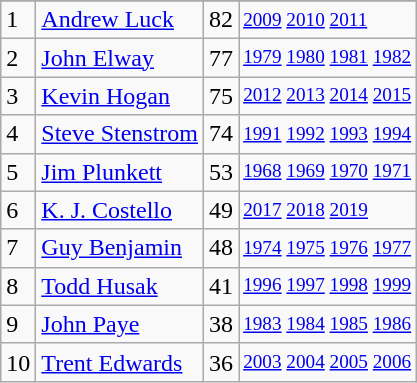<table class="wikitable">
<tr>
</tr>
<tr>
<td>1</td>
<td><a href='#'>Andrew Luck</a></td>
<td>82</td>
<td style="font-size:80%;"><a href='#'>2009</a> <a href='#'>2010</a> <a href='#'>2011</a></td>
</tr>
<tr>
<td>2</td>
<td><a href='#'>John Elway</a></td>
<td>77</td>
<td style="font-size:80%;"><a href='#'>1979</a> <a href='#'>1980</a> <a href='#'>1981</a> <a href='#'>1982</a></td>
</tr>
<tr>
<td>3</td>
<td><a href='#'>Kevin Hogan</a></td>
<td>75</td>
<td style="font-size:80%;"><a href='#'>2012</a> <a href='#'>2013</a> <a href='#'>2014</a> <a href='#'>2015</a></td>
</tr>
<tr>
<td>4</td>
<td><a href='#'>Steve Stenstrom</a></td>
<td>74</td>
<td style="font-size:80%;"><a href='#'>1991</a> <a href='#'>1992</a> <a href='#'>1993</a> <a href='#'>1994</a></td>
</tr>
<tr>
<td>5</td>
<td><a href='#'>Jim Plunkett</a></td>
<td>53</td>
<td style="font-size:80%;"><a href='#'>1968</a> <a href='#'>1969</a> <a href='#'>1970</a> <a href='#'>1971</a></td>
</tr>
<tr>
<td>6</td>
<td><a href='#'>K. J. Costello</a></td>
<td>49</td>
<td style="font-size:80%;"><a href='#'>2017</a> <a href='#'>2018</a> <a href='#'>2019</a></td>
</tr>
<tr>
<td>7</td>
<td><a href='#'>Guy Benjamin</a></td>
<td>48</td>
<td style="font-size:80%;"><a href='#'>1974</a> <a href='#'>1975</a> <a href='#'>1976</a> <a href='#'>1977</a></td>
</tr>
<tr>
<td>8</td>
<td><a href='#'>Todd Husak</a></td>
<td>41</td>
<td style="font-size:80%;"><a href='#'>1996</a> <a href='#'>1997</a> <a href='#'>1998</a> <a href='#'>1999</a></td>
</tr>
<tr>
<td>9</td>
<td><a href='#'>John Paye</a></td>
<td>38</td>
<td style="font-size:80%;"><a href='#'>1983</a> <a href='#'>1984</a> <a href='#'>1985</a> <a href='#'>1986</a></td>
</tr>
<tr>
<td>10</td>
<td><a href='#'>Trent Edwards</a></td>
<td>36</td>
<td style="font-size:80%;"><a href='#'>2003</a> <a href='#'>2004</a> <a href='#'>2005</a> <a href='#'>2006</a></td>
</tr>
</table>
